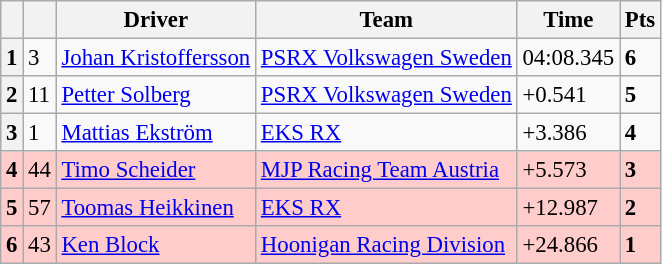<table class=wikitable style="font-size:95%">
<tr>
<th></th>
<th></th>
<th>Driver</th>
<th>Team</th>
<th>Time</th>
<th>Pts</th>
</tr>
<tr>
<th>1</th>
<td>3</td>
<td> <a href='#'>Johan Kristoffersson</a></td>
<td><a href='#'>PSRX Volkswagen Sweden</a></td>
<td>04:08.345</td>
<td><strong>6</strong></td>
</tr>
<tr>
<th>2</th>
<td>11</td>
<td> <a href='#'>Petter Solberg</a></td>
<td><a href='#'>PSRX Volkswagen Sweden</a></td>
<td>+0.541</td>
<td><strong>5</strong></td>
</tr>
<tr>
<th>3</th>
<td>1</td>
<td> <a href='#'>Mattias Ekström</a></td>
<td><a href='#'>EKS RX</a></td>
<td>+3.386</td>
<td><strong>4</strong></td>
</tr>
<tr>
<th style="background:#ffcccc;">4</th>
<td style="background:#ffcccc;">44</td>
<td style="background:#ffcccc;"> <a href='#'>Timo Scheider</a></td>
<td style="background:#ffcccc;"><a href='#'>MJP Racing Team Austria</a></td>
<td style="background:#ffcccc;">+5.573</td>
<td style="background:#ffcccc;"><strong>3</strong></td>
</tr>
<tr>
<th style="background:#ffcccc;">5</th>
<td style="background:#ffcccc;">57</td>
<td style="background:#ffcccc;"> <a href='#'>Toomas Heikkinen</a></td>
<td style="background:#ffcccc;"><a href='#'>EKS RX</a></td>
<td style="background:#ffcccc;">+12.987</td>
<td style="background:#ffcccc;"><strong>2</strong></td>
</tr>
<tr>
<th style="background:#ffcccc;">6</th>
<td style="background:#ffcccc;">43</td>
<td style="background:#ffcccc;"> <a href='#'>Ken Block</a></td>
<td style="background:#ffcccc;"><a href='#'>Hoonigan Racing Division</a></td>
<td style="background:#ffcccc;">+24.866</td>
<td style="background:#ffcccc;"><strong>1</strong></td>
</tr>
</table>
